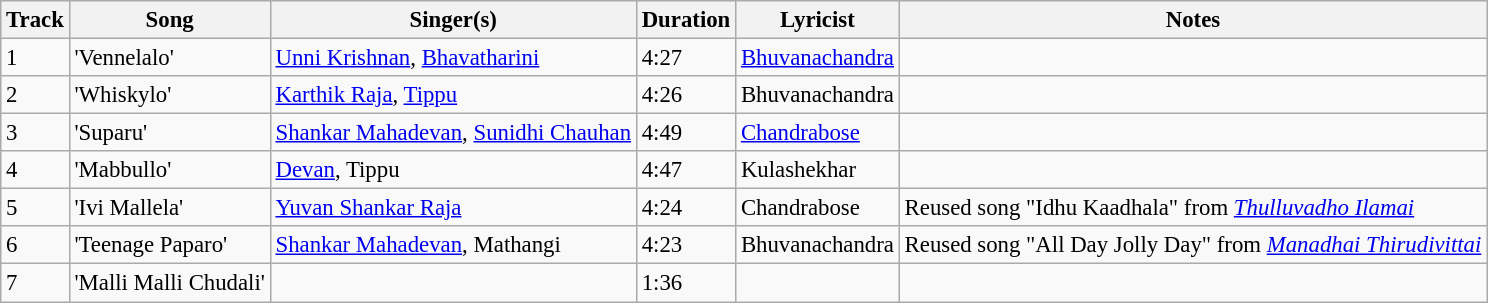<table class="wikitable" style="font-size:95%;">
<tr>
<th>Track</th>
<th>Song</th>
<th>Singer(s)</th>
<th>Duration</th>
<th>Lyricist</th>
<th>Notes</th>
</tr>
<tr>
<td>1</td>
<td>'Vennelalo'</td>
<td><a href='#'>Unni Krishnan</a>, <a href='#'>Bhavatharini</a></td>
<td>4:27</td>
<td><a href='#'>Bhuvanachandra</a></td>
<td></td>
</tr>
<tr>
<td>2</td>
<td>'Whiskylo'</td>
<td><a href='#'>Karthik Raja</a>, <a href='#'>Tippu</a></td>
<td>4:26</td>
<td>Bhuvanachandra</td>
<td></td>
</tr>
<tr>
<td>3</td>
<td>'Suparu'</td>
<td><a href='#'>Shankar Mahadevan</a>, <a href='#'>Sunidhi Chauhan</a></td>
<td>4:49</td>
<td><a href='#'>Chandrabose</a></td>
<td></td>
</tr>
<tr>
<td>4</td>
<td>'Mabbullo'</td>
<td><a href='#'>Devan</a>, Tippu</td>
<td>4:47</td>
<td>Kulashekhar</td>
<td></td>
</tr>
<tr>
<td>5</td>
<td>'Ivi Mallela'</td>
<td><a href='#'>Yuvan Shankar Raja</a></td>
<td>4:24</td>
<td>Chandrabose</td>
<td>Reused song "Idhu Kaadhala" from <em><a href='#'>Thulluvadho Ilamai</a></em></td>
</tr>
<tr>
<td>6</td>
<td>'Teenage Paparo'</td>
<td><a href='#'>Shankar Mahadevan</a>, Mathangi</td>
<td>4:23</td>
<td>Bhuvanachandra</td>
<td>Reused song "All Day Jolly Day" from <em><a href='#'>Manadhai Thirudivittai</a></em></td>
</tr>
<tr>
<td>7</td>
<td>'Malli Malli Chudali'</td>
<td></td>
<td>1:36</td>
<td></td>
<td></td>
</tr>
</table>
